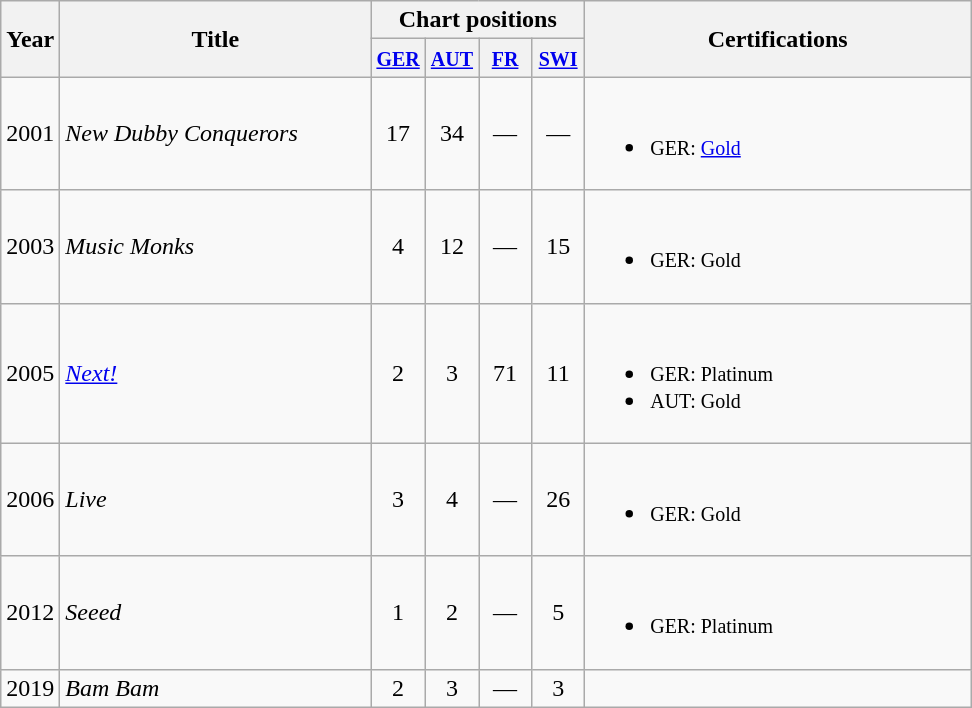<table class="wikitable">
<tr>
<th width="28" rowspan="2">Year</th>
<th width="200" rowspan="2">Title</th>
<th colspan="4">Chart positions</th>
<th width="250" rowspan="2">Certifications</th>
</tr>
<tr bgcolor="#efefef">
<th width="28"><small><a href='#'>GER</a></small><br></th>
<th width="28"><small><a href='#'>AUT</a></small><br></th>
<th width="28"><small><a href='#'>FR</a></small></th>
<th width="28"><small><a href='#'>SWI</a></small><br></th>
</tr>
<tr>
<td>2001</td>
<td><em>New Dubby Conquerors</em></td>
<td style="text-align:center;">17</td>
<td style="text-align:center;">34</td>
<td style="text-align:center;">—</td>
<td style="text-align:center;">—</td>
<td><br><ul><li><small>GER: <a href='#'>Gold</a></small></li></ul></td>
</tr>
<tr>
<td>2003</td>
<td><em>Music Monks</em></td>
<td style="text-align:center;">4</td>
<td style="text-align:center;">12</td>
<td style="text-align:center;">—</td>
<td style="text-align:center;">15</td>
<td><br><ul><li><small>GER: Gold</small></li></ul></td>
</tr>
<tr>
<td>2005</td>
<td><em><a href='#'>Next!</a></em></td>
<td style="text-align:center;">2</td>
<td style="text-align:center;">3</td>
<td style="text-align:center;">71</td>
<td style="text-align:center;">11</td>
<td><br><ul><li><small>GER: Platinum</small></li><li><small>AUT: Gold</small></li></ul></td>
</tr>
<tr>
<td>2006</td>
<td><em>Live</em></td>
<td style="text-align:center;">3</td>
<td style="text-align:center;">4</td>
<td style="text-align:center;">—</td>
<td style="text-align:center;">26</td>
<td><br><ul><li><small>GER: Gold</small></li></ul></td>
</tr>
<tr>
<td>2012</td>
<td><em>Seeed</em></td>
<td style="text-align:center;">1</td>
<td style="text-align:center;">2</td>
<td style="text-align:center;">—</td>
<td style="text-align:center;">5</td>
<td><br><ul><li><small>GER: Platinum</small></li></ul></td>
</tr>
<tr>
<td>2019</td>
<td><em>Bam Bam</em></td>
<td style="text-align:center;">2</td>
<td style="text-align:center;">3</td>
<td style="text-align:center;">—</td>
<td style="text-align:center;">3</td>
<td></td>
</tr>
</table>
